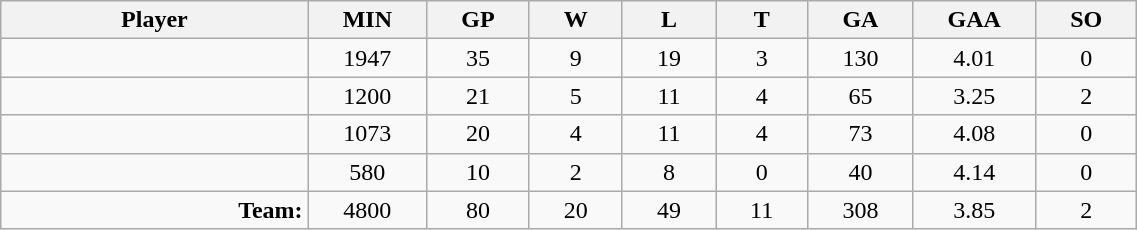<table class="wikitable sortable" width="60%">
<tr>
<th bgcolor="#DDDDFF" width="10%">Player</th>
<th width="3%" bgcolor="#DDDDFF" title="Minutes played">MIN</th>
<th width="3%" bgcolor="#DDDDFF" title="Games played in">GP</th>
<th width="3%" bgcolor="#DDDDFF" title="Games played in">W</th>
<th width="3%" bgcolor="#DDDDFF"title="Games played in">L</th>
<th width="3%" bgcolor="#DDDDFF" title="Ties">T</th>
<th width="3%" bgcolor="#DDDDFF" title="Goals against">GA</th>
<th width="3%" bgcolor="#DDDDFF" title="Goals against average">GAA</th>
<th width="3%" bgcolor="#DDDDFF"title="Shut-outs">SO</th>
</tr>
<tr align="center">
<td align="right"></td>
<td>1947</td>
<td>35</td>
<td>9</td>
<td>19</td>
<td>3</td>
<td>130</td>
<td>4.01</td>
<td>0</td>
</tr>
<tr align="center">
<td align="right"></td>
<td>1200</td>
<td>21</td>
<td>5</td>
<td>11</td>
<td>4</td>
<td>65</td>
<td>3.25</td>
<td>2</td>
</tr>
<tr align="center">
<td align="right"></td>
<td>1073</td>
<td>20</td>
<td>4</td>
<td>11</td>
<td>4</td>
<td>73</td>
<td>4.08</td>
<td>0</td>
</tr>
<tr align="center">
<td align="right"></td>
<td>580</td>
<td>10</td>
<td>2</td>
<td>8</td>
<td>0</td>
<td>40</td>
<td>4.14</td>
<td>0</td>
</tr>
<tr align="center">
<td align="right"><strong>Team:</strong></td>
<td>4800</td>
<td>80</td>
<td>20</td>
<td>49</td>
<td>11</td>
<td>308</td>
<td>3.85</td>
<td>2</td>
</tr>
</table>
